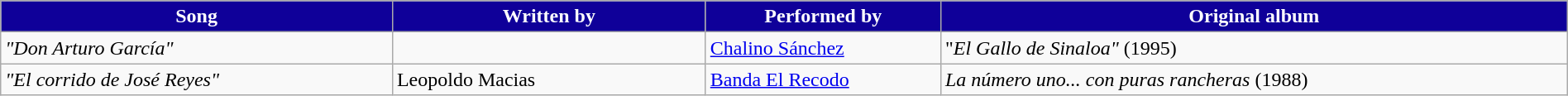<table class="wikitable plainrowheaders" style="width:100%;">
<tr>
<th style="width:25%; background-color: #0f0099; color: #FFFFFF;">Song</th>
<th style="width:20%; background-color: #0f0099; color: #FFFFFF;">Written by</th>
<th style="width:15%; background-color: #0f0099; color: #FFFFFF;">Performed by</th>
<th style="width:40%; background-color: #0f0099; color: #FFFFFF;">Original album</th>
</tr>
<tr>
<td><em>"Don Arturo García"</em></td>
<td></td>
<td><a href='#'>Chalino Sánchez</a></td>
<td>"<em>El Gallo de Sinaloa"</em> (1995)</td>
</tr>
<tr>
<td><em>"El corrido de José Reyes"</em></td>
<td>Leopoldo Macias</td>
<td><a href='#'>Banda El Recodo</a></td>
<td><em>La número uno... con puras rancheras</em> (1988)</td>
</tr>
</table>
